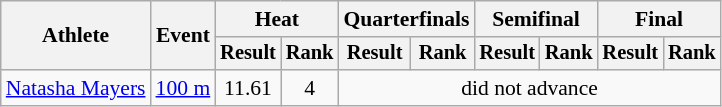<table class="wikitable" style="font-size:90%">
<tr>
<th rowspan="2">Athlete</th>
<th rowspan="2">Event</th>
<th colspan="2">Heat</th>
<th colspan="2">Quarterfinals</th>
<th colspan="2">Semifinal</th>
<th colspan="2">Final</th>
</tr>
<tr style="font-size:95%">
<th>Result</th>
<th>Rank</th>
<th>Result</th>
<th>Rank</th>
<th>Result</th>
<th>Rank</th>
<th>Result</th>
<th>Rank</th>
</tr>
<tr align=center>
<td align=left><a href='#'>Natasha Mayers</a></td>
<td align=left><a href='#'>100 m</a></td>
<td>11.61</td>
<td>4</td>
<td colspan=6>did not advance</td>
</tr>
</table>
